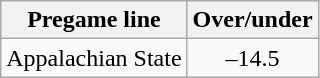<table class="wikitable" style="margin-right: auto; margin-right: auto; border: none;">
<tr align="center">
<th style=>Pregame line</th>
<th style=>Over/under</th>
</tr>
<tr align="center">
<td>Appalachian State</td>
<td>–14.5</td>
</tr>
</table>
